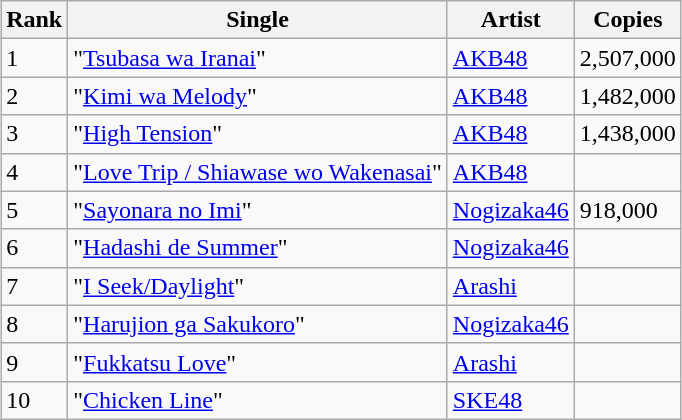<table class="wikitable sortable" style="margin:auto; margin:auto;">
<tr>
<th>Rank</th>
<th>Single</th>
<th>Artist</th>
<th>Copies</th>
</tr>
<tr>
<td>1</td>
<td>"<a href='#'>Tsubasa wa Iranai</a>"</td>
<td><a href='#'>AKB48</a></td>
<td>2,507,000</td>
</tr>
<tr>
<td>2</td>
<td>"<a href='#'>Kimi wa Melody</a>"</td>
<td><a href='#'>AKB48</a></td>
<td>1,482,000</td>
</tr>
<tr>
<td>3</td>
<td>"<a href='#'>High Tension</a>"</td>
<td><a href='#'>AKB48</a></td>
<td>1,438,000</td>
</tr>
<tr>
<td>4</td>
<td>"<a href='#'>Love Trip / Shiawase wo Wakenasai</a>"</td>
<td><a href='#'>AKB48</a></td>
<td></td>
</tr>
<tr>
<td>5</td>
<td>"<a href='#'>Sayonara no Imi</a>"</td>
<td><a href='#'>Nogizaka46</a></td>
<td>918,000</td>
</tr>
<tr>
<td>6</td>
<td>"<a href='#'>Hadashi de Summer</a>"</td>
<td><a href='#'>Nogizaka46</a></td>
<td></td>
</tr>
<tr>
<td>7</td>
<td>"<a href='#'>I Seek/Daylight</a>"</td>
<td><a href='#'>Arashi</a></td>
<td></td>
</tr>
<tr>
<td>8</td>
<td>"<a href='#'>Harujion ga Sakukoro</a>"</td>
<td><a href='#'>Nogizaka46</a></td>
<td></td>
</tr>
<tr>
<td>9</td>
<td>"<a href='#'>Fukkatsu Love</a>"</td>
<td><a href='#'>Arashi</a></td>
<td></td>
</tr>
<tr>
<td>10</td>
<td>"<a href='#'>Chicken Line</a>"</td>
<td><a href='#'>SKE48</a></td>
<td></td>
</tr>
</table>
